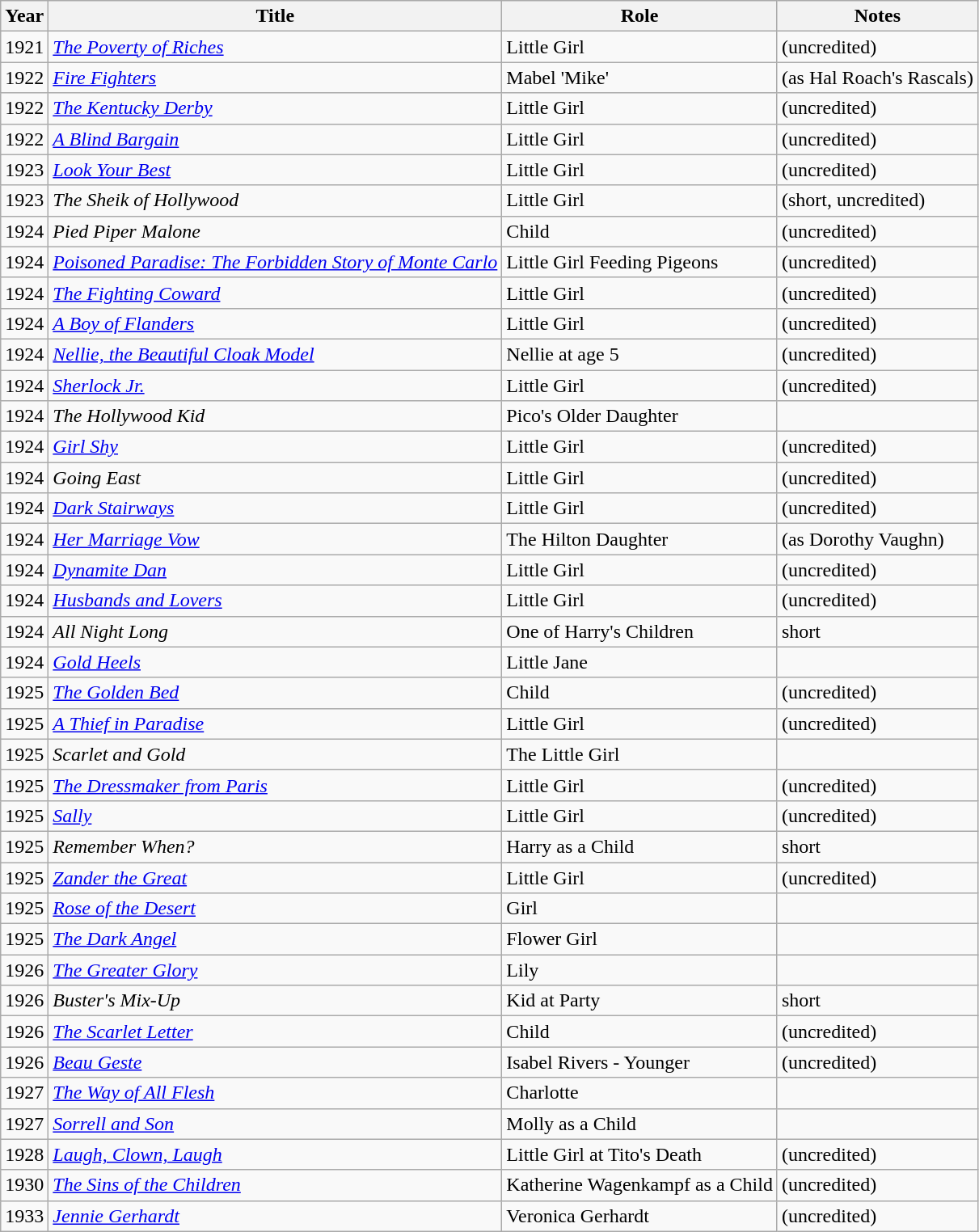<table class="wikitable sortable">
<tr>
<th>Year</th>
<th>Title</th>
<th>Role</th>
<th class="unsortable">Notes</th>
</tr>
<tr>
<td>1921</td>
<td><em><a href='#'>The Poverty of Riches</a></em></td>
<td>Little Girl</td>
<td>(uncredited)</td>
</tr>
<tr>
<td>1922</td>
<td><em><a href='#'>Fire Fighters</a></em></td>
<td>Mabel 'Mike'</td>
<td>(as Hal Roach's Rascals)</td>
</tr>
<tr>
<td>1922</td>
<td><em><a href='#'>The Kentucky Derby</a></em></td>
<td>Little Girl</td>
<td>(uncredited)</td>
</tr>
<tr>
<td>1922</td>
<td><em><a href='#'>A Blind Bargain</a></em></td>
<td>Little Girl</td>
<td>(uncredited)</td>
</tr>
<tr>
<td>1923</td>
<td><em><a href='#'>Look Your Best</a></em></td>
<td>Little Girl</td>
<td>(uncredited)</td>
</tr>
<tr>
<td>1923</td>
<td><em>The Sheik of Hollywood</em></td>
<td>Little Girl</td>
<td>(short, uncredited)</td>
</tr>
<tr>
<td>1924</td>
<td><em>Pied Piper Malone</em></td>
<td>Child</td>
<td>(uncredited)</td>
</tr>
<tr>
<td>1924</td>
<td><em><a href='#'>Poisoned Paradise: The Forbidden Story of Monte Carlo</a></em></td>
<td>Little Girl Feeding Pigeons</td>
<td>(uncredited)</td>
</tr>
<tr>
<td>1924</td>
<td><em><a href='#'>The Fighting Coward</a></em></td>
<td>Little Girl</td>
<td>(uncredited)</td>
</tr>
<tr>
<td>1924</td>
<td><em><a href='#'>A Boy of Flanders</a></em></td>
<td>Little Girl</td>
<td>(uncredited)</td>
</tr>
<tr>
<td>1924</td>
<td><em><a href='#'>Nellie, the Beautiful Cloak Model</a></em></td>
<td>Nellie at age 5</td>
<td>(uncredited)</td>
</tr>
<tr>
<td>1924</td>
<td><em><a href='#'>Sherlock Jr.</a></em></td>
<td>Little Girl</td>
<td>(uncredited)</td>
</tr>
<tr>
<td>1924</td>
<td><em>The Hollywood Kid</em></td>
<td>Pico's Older Daughter</td>
<td></td>
</tr>
<tr>
<td>1924</td>
<td><em><a href='#'>Girl Shy</a></em></td>
<td>Little Girl</td>
<td>(uncredited)</td>
</tr>
<tr>
<td>1924</td>
<td><em>Going East</em></td>
<td>Little Girl</td>
<td>(uncredited)</td>
</tr>
<tr>
<td>1924</td>
<td><em><a href='#'>Dark Stairways</a></em></td>
<td>Little Girl</td>
<td>(uncredited)</td>
</tr>
<tr>
<td>1924</td>
<td><em><a href='#'>Her Marriage Vow</a></em></td>
<td>The Hilton Daughter</td>
<td>(as Dorothy Vaughn)</td>
</tr>
<tr>
<td>1924</td>
<td><em><a href='#'>Dynamite Dan</a></em></td>
<td>Little Girl</td>
<td>(uncredited)</td>
</tr>
<tr>
<td>1924</td>
<td><em><a href='#'>Husbands and Lovers</a></em></td>
<td>Little Girl</td>
<td>(uncredited)</td>
</tr>
<tr>
<td>1924</td>
<td><em>All Night Long</em></td>
<td>One of Harry's Children</td>
<td>short</td>
</tr>
<tr>
<td>1924</td>
<td><em><a href='#'>Gold Heels</a></em></td>
<td>Little Jane</td>
<td></td>
</tr>
<tr>
<td>1925</td>
<td><em><a href='#'>The Golden Bed</a></em></td>
<td>Child</td>
<td>(uncredited)</td>
</tr>
<tr>
<td>1925</td>
<td><em><a href='#'>A Thief in Paradise</a></em></td>
<td>Little Girl</td>
<td>(uncredited)</td>
</tr>
<tr>
<td>1925</td>
<td><em>Scarlet and Gold</em></td>
<td>The Little Girl</td>
<td></td>
</tr>
<tr>
<td>1925</td>
<td><em><a href='#'>The Dressmaker from Paris</a></em></td>
<td>Little Girl</td>
<td>(uncredited)</td>
</tr>
<tr>
<td>1925</td>
<td><em><a href='#'>Sally</a></em></td>
<td>Little Girl</td>
<td>(uncredited)</td>
</tr>
<tr>
<td>1925</td>
<td><em>Remember When?</em></td>
<td>Harry as a Child</td>
<td>short</td>
</tr>
<tr>
<td>1925</td>
<td><em><a href='#'>Zander the Great</a></em></td>
<td>Little Girl</td>
<td>(uncredited)</td>
</tr>
<tr>
<td>1925</td>
<td><em><a href='#'>Rose of the Desert</a></em></td>
<td>Girl</td>
<td></td>
</tr>
<tr>
<td>1925</td>
<td><em><a href='#'>The Dark Angel</a></em></td>
<td>Flower Girl</td>
<td></td>
</tr>
<tr>
<td>1926</td>
<td><em><a href='#'>The Greater Glory</a></em></td>
<td>Lily</td>
<td></td>
</tr>
<tr>
<td>1926</td>
<td><em>Buster's Mix-Up</em></td>
<td>Kid at Party</td>
<td>short</td>
</tr>
<tr>
<td>1926</td>
<td><em><a href='#'>The Scarlet Letter</a></em></td>
<td>Child</td>
<td>(uncredited)</td>
</tr>
<tr>
<td>1926</td>
<td><em><a href='#'>Beau Geste</a></em></td>
<td>Isabel Rivers - Younger</td>
<td>(uncredited)</td>
</tr>
<tr>
<td>1927</td>
<td><em><a href='#'>The Way of All Flesh</a></em></td>
<td>Charlotte</td>
<td></td>
</tr>
<tr>
<td>1927</td>
<td><em><a href='#'>Sorrell and Son</a></em></td>
<td>Molly as a Child</td>
<td></td>
</tr>
<tr>
<td>1928</td>
<td><em><a href='#'>Laugh, Clown, Laugh</a></em></td>
<td>Little Girl at Tito's Death</td>
<td>(uncredited)</td>
</tr>
<tr>
<td>1930</td>
<td><em><a href='#'>The Sins of the Children</a></em></td>
<td>Katherine Wagenkampf as a Child</td>
<td>(uncredited)</td>
</tr>
<tr>
<td>1933</td>
<td><em><a href='#'>Jennie Gerhardt</a></em></td>
<td>Veronica Gerhardt</td>
<td>(uncredited)</td>
</tr>
</table>
